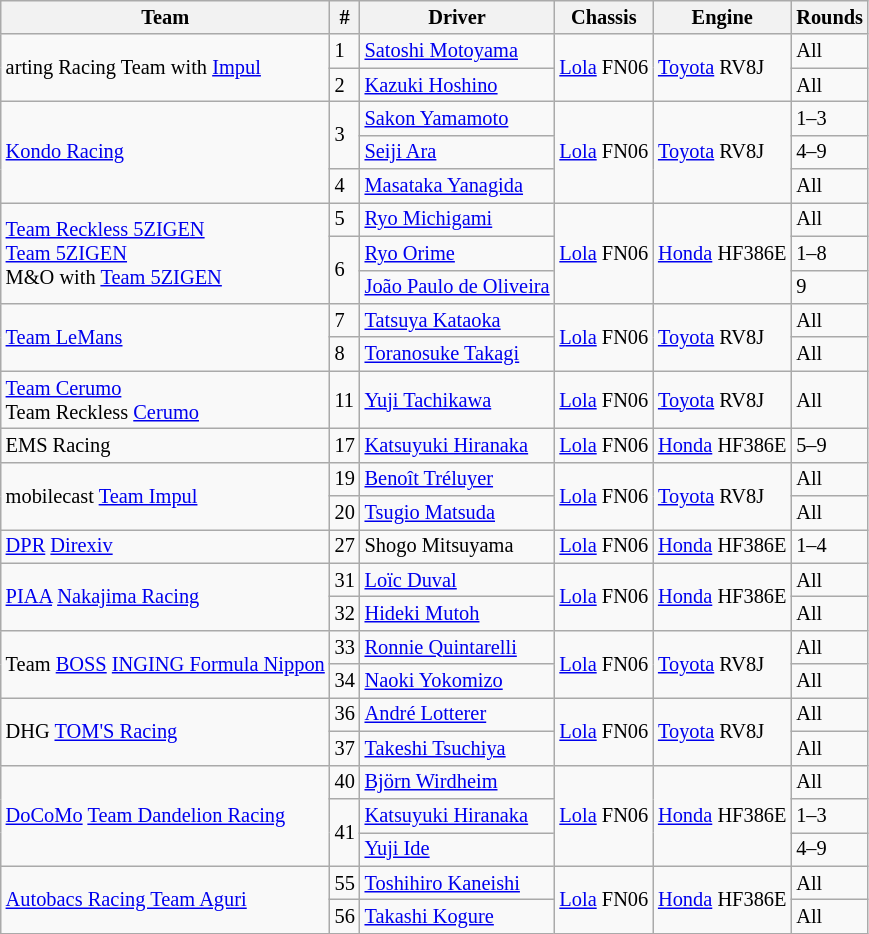<table class="wikitable" style="font-size:85%">
<tr>
<th>Team</th>
<th>#</th>
<th>Driver</th>
<th>Chassis</th>
<th>Engine</th>
<th>Rounds</th>
</tr>
<tr>
<td rowspan="2">arting Racing Team with <a href='#'>Impul</a></td>
<td>1</td>
<td> <a href='#'>Satoshi Motoyama</a></td>
<td rowspan="2"><a href='#'>Lola</a> FN06</td>
<td rowspan="2"><a href='#'>Toyota</a> RV8J</td>
<td>All</td>
</tr>
<tr>
<td>2</td>
<td> <a href='#'>Kazuki Hoshino</a></td>
<td>All</td>
</tr>
<tr>
<td rowspan="3"><a href='#'>Kondo Racing</a></td>
<td rowspan="2">3</td>
<td> <a href='#'>Sakon Yamamoto</a></td>
<td rowspan="3"><a href='#'>Lola</a> FN06</td>
<td rowspan="3"><a href='#'>Toyota</a> RV8J</td>
<td>1–3</td>
</tr>
<tr>
<td> <a href='#'>Seiji Ara</a></td>
<td>4–9</td>
</tr>
<tr>
<td>4</td>
<td> <a href='#'>Masataka Yanagida</a></td>
<td>All</td>
</tr>
<tr>
<td rowspan="3"><a href='#'>Team Reckless 5ZIGEN</a><br><a href='#'>Team 5ZIGEN</a><br>M&O with <a href='#'>Team 5ZIGEN</a></td>
<td>5</td>
<td> <a href='#'>Ryo Michigami</a></td>
<td rowspan="3"><a href='#'>Lola</a> FN06</td>
<td rowspan="3"><a href='#'>Honda</a> HF386E</td>
<td>All</td>
</tr>
<tr>
<td rowspan="2">6</td>
<td> <a href='#'>Ryo Orime</a></td>
<td>1–8</td>
</tr>
<tr>
<td> <a href='#'>João Paulo de Oliveira</a></td>
<td>9</td>
</tr>
<tr>
<td rowspan="2"><a href='#'>Team LeMans</a></td>
<td>7</td>
<td> <a href='#'>Tatsuya Kataoka</a></td>
<td rowspan="2"><a href='#'>Lola</a> FN06</td>
<td rowspan="2"><a href='#'>Toyota</a> RV8J</td>
<td>All</td>
</tr>
<tr>
<td>8</td>
<td> <a href='#'>Toranosuke Takagi</a></td>
<td>All</td>
</tr>
<tr>
<td><a href='#'>Team Cerumo</a><br>Team Reckless <a href='#'>Cerumo</a></td>
<td>11</td>
<td> <a href='#'>Yuji Tachikawa</a></td>
<td><a href='#'>Lola</a> FN06</td>
<td><a href='#'>Toyota</a> RV8J</td>
<td>All</td>
</tr>
<tr>
<td>EMS Racing</td>
<td>17</td>
<td> <a href='#'>Katsuyuki Hiranaka</a></td>
<td><a href='#'>Lola</a> FN06</td>
<td><a href='#'>Honda</a> HF386E</td>
<td>5–9</td>
</tr>
<tr>
<td rowspan="2">mobilecast <a href='#'>Team Impul</a></td>
<td>19</td>
<td> <a href='#'>Benoît Tréluyer</a></td>
<td rowspan="2"><a href='#'>Lola</a> FN06</td>
<td rowspan="2"><a href='#'>Toyota</a> RV8J</td>
<td>All</td>
</tr>
<tr>
<td>20</td>
<td> <a href='#'>Tsugio Matsuda</a></td>
<td>All</td>
</tr>
<tr>
<td><a href='#'>DPR</a> <a href='#'>Direxiv</a></td>
<td>27</td>
<td> Shogo Mitsuyama</td>
<td><a href='#'>Lola</a> FN06</td>
<td><a href='#'>Honda</a> HF386E</td>
<td>1–4</td>
</tr>
<tr>
<td rowspan="2"><a href='#'>PIAA</a> <a href='#'>Nakajima Racing</a></td>
<td>31</td>
<td> <a href='#'>Loïc Duval</a></td>
<td rowspan="2"><a href='#'>Lola</a> FN06</td>
<td rowspan="2"><a href='#'>Honda</a> HF386E</td>
<td>All</td>
</tr>
<tr>
<td>32</td>
<td> <a href='#'>Hideki Mutoh</a></td>
<td>All</td>
</tr>
<tr>
<td rowspan="2">Team <a href='#'>BOSS</a> <a href='#'>INGING Formula Nippon</a></td>
<td>33</td>
<td> <a href='#'>Ronnie Quintarelli</a></td>
<td rowspan="2"><a href='#'>Lola</a> FN06</td>
<td rowspan="2"><a href='#'>Toyota</a> RV8J</td>
<td>All</td>
</tr>
<tr>
<td>34</td>
<td> <a href='#'>Naoki Yokomizo</a></td>
<td>All</td>
</tr>
<tr>
<td rowspan="2">DHG <a href='#'>TOM'S Racing</a></td>
<td>36</td>
<td> <a href='#'>André Lotterer</a></td>
<td rowspan="2"><a href='#'>Lola</a> FN06</td>
<td rowspan="2"><a href='#'>Toyota</a> RV8J</td>
<td>All</td>
</tr>
<tr>
<td>37</td>
<td> <a href='#'>Takeshi Tsuchiya</a></td>
<td>All</td>
</tr>
<tr>
<td rowspan="3"><a href='#'>DoCoMo</a> <a href='#'>Team Dandelion Racing</a></td>
<td>40</td>
<td> <a href='#'>Björn Wirdheim</a></td>
<td rowspan="3"><a href='#'>Lola</a> FN06</td>
<td rowspan="3"><a href='#'>Honda</a> HF386E</td>
<td>All</td>
</tr>
<tr>
<td rowspan="2">41</td>
<td> <a href='#'>Katsuyuki Hiranaka</a></td>
<td>1–3</td>
</tr>
<tr>
<td> <a href='#'>Yuji Ide</a></td>
<td>4–9</td>
</tr>
<tr>
<td rowspan="2"><a href='#'>Autobacs Racing Team Aguri</a></td>
<td>55</td>
<td> <a href='#'>Toshihiro Kaneishi</a></td>
<td rowspan="2"><a href='#'>Lola</a> FN06</td>
<td rowspan="2"><a href='#'>Honda</a> HF386E</td>
<td>All</td>
</tr>
<tr>
<td>56</td>
<td> <a href='#'>Takashi Kogure</a></td>
<td>All</td>
</tr>
</table>
